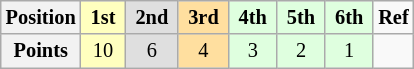<table class="wikitable" style="font-size:85%; text-align:center">
<tr>
<th scope="row">Position</th>
<td style="background:#ffffbf;"> <strong>1st</strong> </td>
<td style="background:#dfdfdf;"> <strong>2nd</strong> </td>
<td style="background:#ffdf9f;"> <strong>3rd</strong> </td>
<td style="background:#dfffdf;"> <strong>4th</strong> </td>
<td style="background:#dfffdf;"> <strong>5th</strong> </td>
<td style="background:#dfffdf;"> <strong>6th</strong> </td>
<td><strong>Ref</strong></td>
</tr>
<tr>
<th scope="row">Points</th>
<td style="background:#ffffbf;">10</td>
<td style="background:#dfdfdf;">6</td>
<td style="background:#ffdf9f;">4</td>
<td style="background:#dfffdf;">3</td>
<td style="background:#dfffdf;">2</td>
<td style="background:#dfffdf;">1</td>
<td></td>
</tr>
</table>
